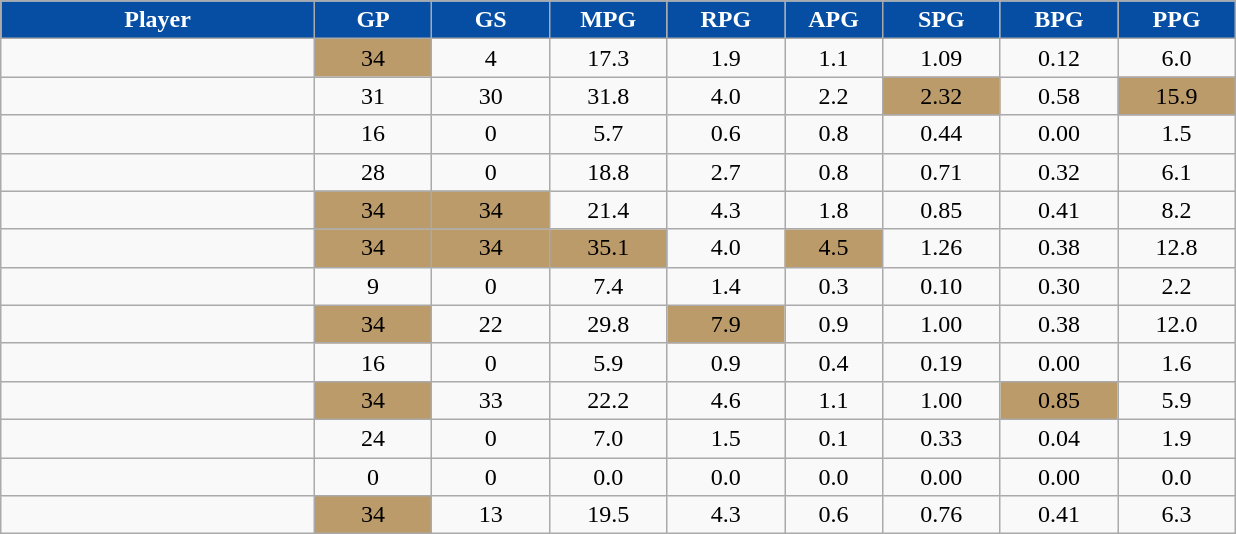<table class="wikitable sortable" style="text-align:center;">
<tr>
<th style="background:#054EA4;color:white;" width="16%">Player</th>
<th style="background:#054EA4;color:white;" width="6%">GP</th>
<th style="background:#054EA4;color:white;" width="6%">GS</th>
<th style="background:#054EA4;color:white;" width="6%">MPG</th>
<th style="background:#054EA4;color:white;" width="6%">RPG</th>
<th style="background:#054EA4;color:white;" width="5%">APG</th>
<th style="background:#054EA4;color:white;" width="6%">SPG</th>
<th style="background:#054EA4;color:white;" width="6%">BPG</th>
<th style="background:#054EA4;color:white;" width="6%">PPG</th>
</tr>
<tr>
<td></td>
<td style="background:#bc9b6a">34</td>
<td>4</td>
<td>17.3</td>
<td>1.9</td>
<td>1.1</td>
<td>1.09</td>
<td>0.12</td>
<td>6.0</td>
</tr>
<tr>
<td></td>
<td>31</td>
<td>30</td>
<td>31.8</td>
<td>4.0</td>
<td>2.2</td>
<td style="background:#bc9b6a">2.32</td>
<td>0.58</td>
<td style="background:#bc9b6a">15.9</td>
</tr>
<tr>
<td></td>
<td>16</td>
<td>0</td>
<td>5.7</td>
<td>0.6</td>
<td>0.8</td>
<td>0.44</td>
<td>0.00</td>
<td>1.5</td>
</tr>
<tr>
<td></td>
<td>28</td>
<td>0</td>
<td>18.8</td>
<td>2.7</td>
<td>0.8</td>
<td>0.71</td>
<td>0.32</td>
<td>6.1</td>
</tr>
<tr>
<td></td>
<td style="background:#bc9b6a">34</td>
<td style="background:#bc9b6a">34</td>
<td>21.4</td>
<td>4.3</td>
<td>1.8</td>
<td>0.85</td>
<td>0.41</td>
<td>8.2</td>
</tr>
<tr>
<td></td>
<td style="background:#bc9b6a">34</td>
<td style="background:#bc9b6a">34</td>
<td style="background:#bc9b6a">35.1</td>
<td>4.0</td>
<td style="background:#bc9b6a">4.5</td>
<td>1.26</td>
<td>0.38</td>
<td>12.8</td>
</tr>
<tr>
<td></td>
<td>9</td>
<td>0</td>
<td>7.4</td>
<td>1.4</td>
<td>0.3</td>
<td>0.10</td>
<td>0.30</td>
<td>2.2</td>
</tr>
<tr>
<td></td>
<td style="background:#bc9b6a">34</td>
<td>22</td>
<td>29.8</td>
<td style="background:#bc9b6a">7.9</td>
<td>0.9</td>
<td>1.00</td>
<td>0.38</td>
<td>12.0</td>
</tr>
<tr>
<td></td>
<td>16</td>
<td>0</td>
<td>5.9</td>
<td>0.9</td>
<td>0.4</td>
<td>0.19</td>
<td>0.00</td>
<td>1.6</td>
</tr>
<tr>
<td></td>
<td style="background:#bc9b6a">34</td>
<td>33</td>
<td>22.2</td>
<td>4.6</td>
<td>1.1</td>
<td>1.00</td>
<td style="background:#bc9b6a">0.85</td>
<td>5.9</td>
</tr>
<tr>
<td></td>
<td>24</td>
<td>0</td>
<td>7.0</td>
<td>1.5</td>
<td>0.1</td>
<td>0.33</td>
<td>0.04</td>
<td>1.9</td>
</tr>
<tr>
<td></td>
<td>0</td>
<td>0</td>
<td>0.0</td>
<td>0.0</td>
<td>0.0</td>
<td>0.00</td>
<td>0.00</td>
<td>0.0</td>
</tr>
<tr>
<td></td>
<td style="background:#bc9b6a">34</td>
<td>13</td>
<td>19.5</td>
<td>4.3</td>
<td>0.6</td>
<td>0.76</td>
<td>0.41</td>
<td>6.3</td>
</tr>
</table>
